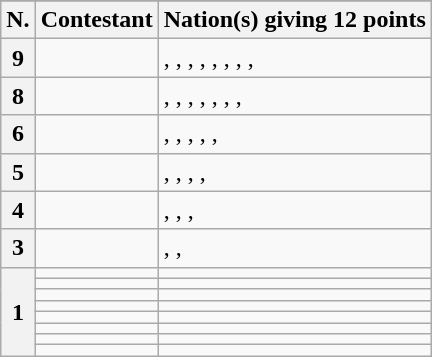<table class="wikitable plainrowheaders">
<tr>
</tr>
<tr>
<th scope="col">N.</th>
<th scope="col">Contestant</th>
<th scope="col">Nation(s) giving 12 points</th>
</tr>
<tr>
<th scope="row">9</th>
<td></td>
<td>, , , , , , , , </td>
</tr>
<tr>
<th scope="row">8</th>
<td></td>
<td>, , , , , , , </td>
</tr>
<tr>
<th scope="row">6</th>
<td></td>
<td>, <strong></strong>, , , , </td>
</tr>
<tr>
<th scope="row">5</th>
<td></td>
<td>, , , <strong></strong>, <strong></strong></td>
</tr>
<tr>
<th scope="row">4</th>
<td></td>
<td><strong></strong>, <strong></strong>, , </td>
</tr>
<tr>
<th scope="row">3</th>
<td></td>
<td>, , </td>
</tr>
<tr>
<th scope="row" rowspan="8">1</th>
<td></td>
<td></td>
</tr>
<tr>
<td></td>
<td><strong></strong></td>
</tr>
<tr>
<td></td>
<td></td>
</tr>
<tr>
<td></td>
<td><strong></strong></td>
</tr>
<tr>
<td></td>
<td></td>
</tr>
<tr>
<td></td>
<td><strong></strong></td>
</tr>
<tr>
<td></td>
<td></td>
</tr>
<tr>
<td></td>
<td><strong></strong></td>
</tr>
</table>
